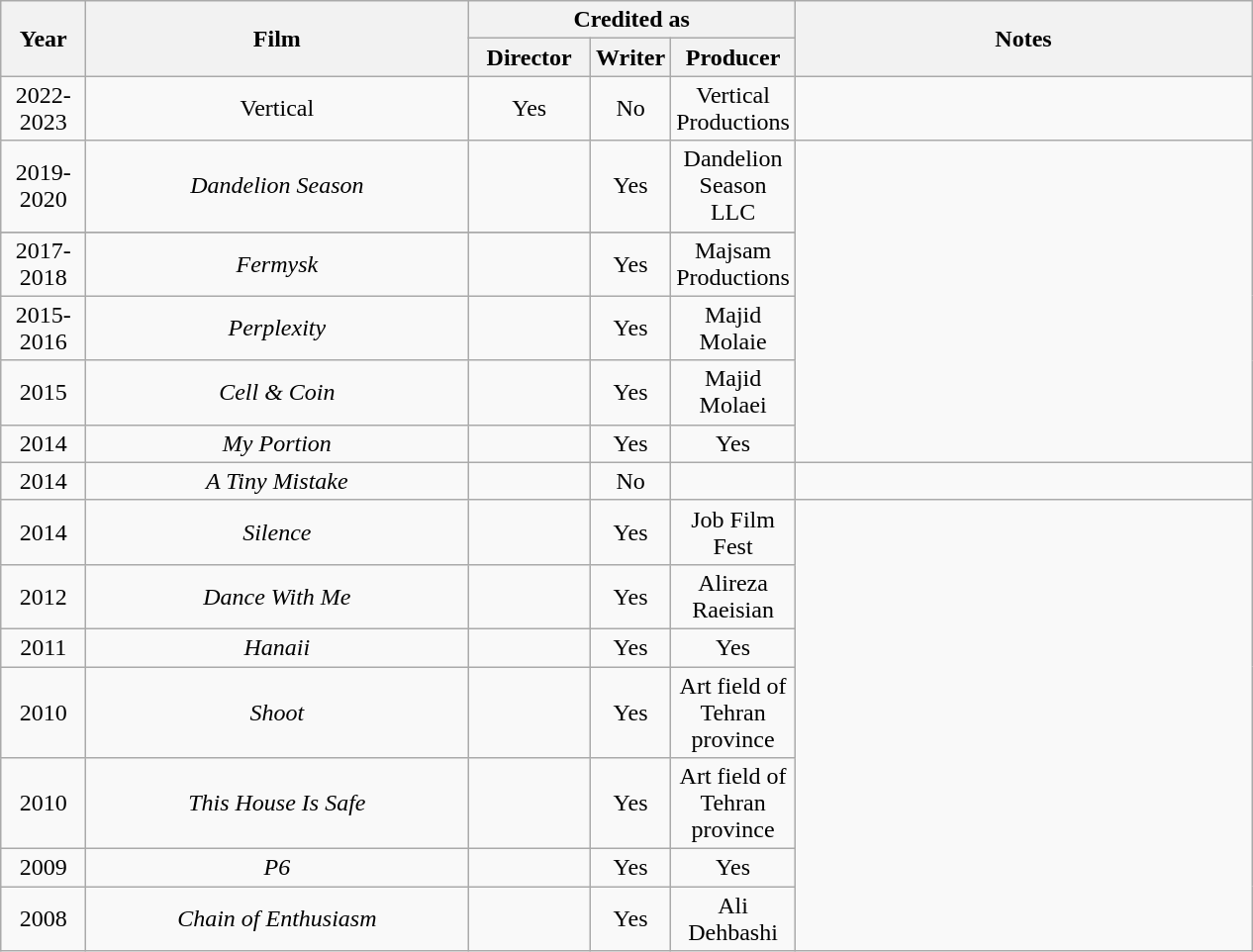<table class="wikitable" style="text-align:center;font-size:100%;">
<tr>
<th rowspan="2" style="width:50px;">Year</th>
<th rowspan="2" style="width:250px;">Film</th>
<th colspan="3">Credited as</th>
<th rowspan="2" style="width:300px;">Notes</th>
</tr>
<tr>
<th width="75">Director</th>
<th>Writer</th>
<th width=75>Producer</th>
</tr>
<tr>
<td>2022- 2023</td>
<td>Vertical</td>
<td>Yes</td>
<td>No</td>
<td>Vertical Productions</td>
<td></td>
</tr>
<tr>
<td>2019-2020</td>
<td><em>Dandelion Season</em></td>
<td></td>
<td>Yes</td>
<td>Dandelion Season LLC</td>
</tr>
<tr>
</tr>
<tr>
<td>2017-2018</td>
<td><em>Fermysk</em></td>
<td></td>
<td>Yes</td>
<td>Majsam Productions</td>
</tr>
<tr>
<td>2015-2016</td>
<td><em>Perplexity</em></td>
<td></td>
<td>Yes</td>
<td>Majid Molaie</td>
</tr>
<tr>
<td>2015</td>
<td><em>Cell & Coin</em></td>
<td></td>
<td>Yes</td>
<td>Majid Molaei</td>
</tr>
<tr>
<td>2014</td>
<td><em>My Portion</em></td>
<td></td>
<td>Yes</td>
<td>Yes</td>
</tr>
<tr>
<td>2014</td>
<td><em>A Tiny Mistake</em></td>
<td></td>
<td>No</td>
<td></td>
<td></td>
</tr>
<tr>
<td>2014</td>
<td><em>Silence</em></td>
<td></td>
<td>Yes</td>
<td>Job Film Fest</td>
</tr>
<tr>
<td>2012</td>
<td><em>Dance With Me</em></td>
<td></td>
<td>Yes</td>
<td>Alireza Raeisian</td>
</tr>
<tr>
<td>2011</td>
<td><em>Hanaii</em></td>
<td></td>
<td>Yes</td>
<td>Yes</td>
</tr>
<tr>
<td>2010</td>
<td><em>Shoot</em></td>
<td></td>
<td>Yes</td>
<td>Art field of Tehran province</td>
</tr>
<tr>
<td>2010</td>
<td><em>This House Is Safe</em></td>
<td></td>
<td>Yes</td>
<td>Art field of Tehran province</td>
</tr>
<tr>
<td>2009</td>
<td><em> P6 </em></td>
<td></td>
<td>Yes</td>
<td>Yes</td>
</tr>
<tr>
<td>2008</td>
<td><em> Chain of Enthusiasm</em></td>
<td></td>
<td>Yes</td>
<td>Ali Dehbashi</td>
</tr>
</table>
